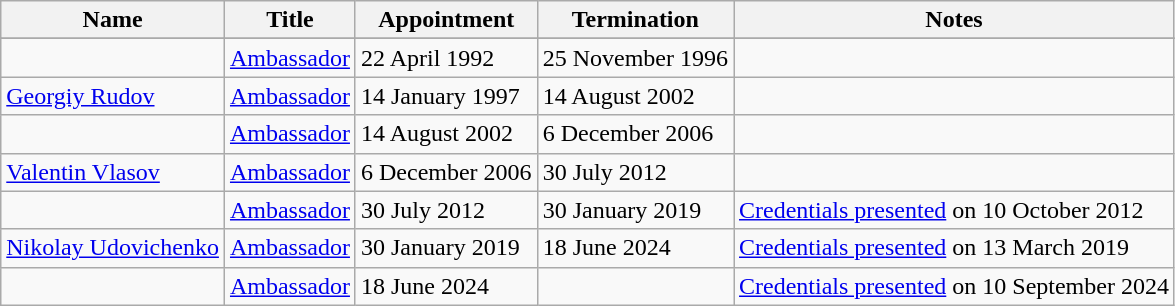<table class="wikitable">
<tr valign="middle">
<th>Name</th>
<th>Title</th>
<th>Appointment</th>
<th>Termination</th>
<th>Notes</th>
</tr>
<tr>
</tr>
<tr>
<td></td>
<td><a href='#'>Ambassador</a></td>
<td>22 April 1992</td>
<td>25 November 1996</td>
<td></td>
</tr>
<tr>
<td><a href='#'>Georgiy Rudov</a></td>
<td><a href='#'>Ambassador</a></td>
<td>14 January 1997</td>
<td>14 August 2002</td>
<td></td>
</tr>
<tr>
<td></td>
<td><a href='#'>Ambassador</a></td>
<td>14 August 2002</td>
<td>6 December 2006</td>
<td></td>
</tr>
<tr>
<td><a href='#'>Valentin Vlasov</a></td>
<td><a href='#'>Ambassador</a></td>
<td>6 December 2006</td>
<td>30 July 2012</td>
<td></td>
</tr>
<tr>
<td></td>
<td><a href='#'>Ambassador</a></td>
<td>30 July 2012</td>
<td>30 January 2019</td>
<td><a href='#'>Credentials presented</a> on 10 October 2012</td>
</tr>
<tr>
<td><a href='#'>Nikolay Udovichenko</a></td>
<td><a href='#'>Ambassador</a></td>
<td>30 January 2019</td>
<td>18 June 2024</td>
<td><a href='#'>Credentials presented</a> on 13 March 2019</td>
</tr>
<tr>
<td></td>
<td><a href='#'>Ambassador</a></td>
<td>18 June 2024</td>
<td></td>
<td><a href='#'>Credentials presented</a> on 10 September 2024</td>
</tr>
</table>
